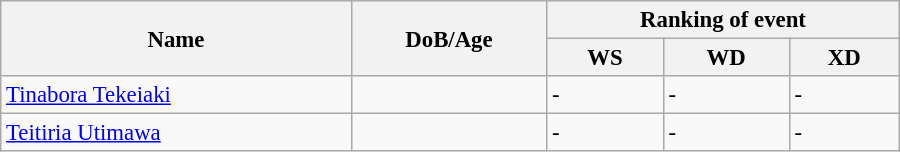<table class="wikitable" style="width:600px; font-size:95%;">
<tr>
<th rowspan="2" align="left">Name</th>
<th rowspan="2" align="left">DoB/Age</th>
<th colspan="3" align="center">Ranking of event</th>
</tr>
<tr>
<th align="center">WS</th>
<th>WD</th>
<th align="center">XD</th>
</tr>
<tr>
<td><a href='#'>Tinabora Tekeiaki</a></td>
<td></td>
<td>-</td>
<td>-</td>
<td>-</td>
</tr>
<tr>
<td><a href='#'>Teitiria Utimawa</a></td>
<td></td>
<td>-</td>
<td>-</td>
<td>-</td>
</tr>
</table>
